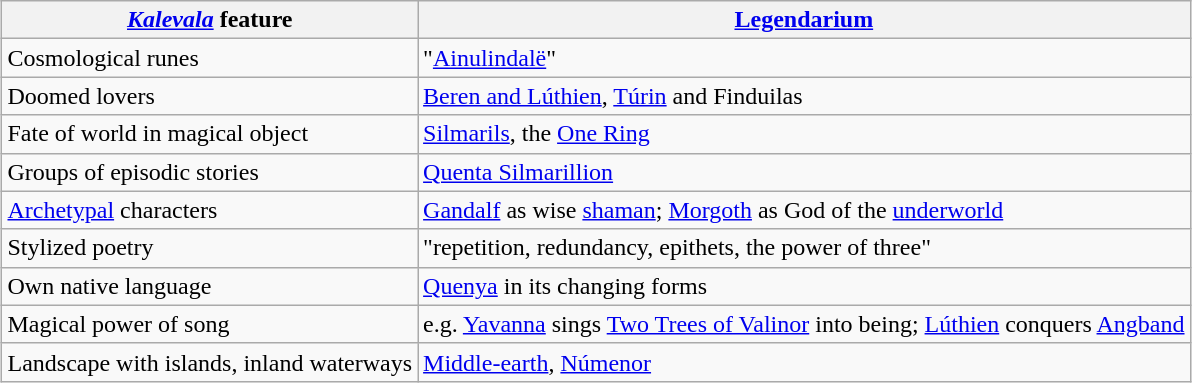<table style="margin-left: auto; margin-right: auto; border: none;" class="wikitable">
<tr>
<th><em><a href='#'>Kalevala</a></em> feature</th>
<th><a href='#'>Legendarium</a></th>
</tr>
<tr>
<td>Cosmological runes</td>
<td>"<a href='#'>Ainulindalë</a>"</td>
</tr>
<tr>
<td>Doomed lovers</td>
<td><a href='#'>Beren and Lúthien</a>, <a href='#'>Túrin</a> and Finduilas</td>
</tr>
<tr>
<td>Fate of world in magical object</td>
<td><a href='#'>Silmarils</a>, the <a href='#'>One Ring</a></td>
</tr>
<tr>
<td>Groups of episodic stories</td>
<td><a href='#'>Quenta Silmarillion</a></td>
</tr>
<tr>
<td><a href='#'>Archetypal</a> characters</td>
<td><a href='#'>Gandalf</a> as wise <a href='#'>shaman</a>; <a href='#'>Morgoth</a> as God of the <a href='#'>underworld</a></td>
</tr>
<tr>
<td>Stylized poetry</td>
<td>"repetition, redundancy, epithets, the power of three"</td>
</tr>
<tr>
<td>Own native language</td>
<td><a href='#'>Quenya</a> in its changing forms</td>
</tr>
<tr>
<td>Magical power of song</td>
<td>e.g. <a href='#'>Yavanna</a> sings <a href='#'>Two Trees of Valinor</a> into being; <a href='#'>Lúthien</a> conquers <a href='#'>Angband</a></td>
</tr>
<tr>
<td>Landscape with islands, inland waterways</td>
<td><a href='#'>Middle-earth</a>, <a href='#'>Númenor</a></td>
</tr>
</table>
